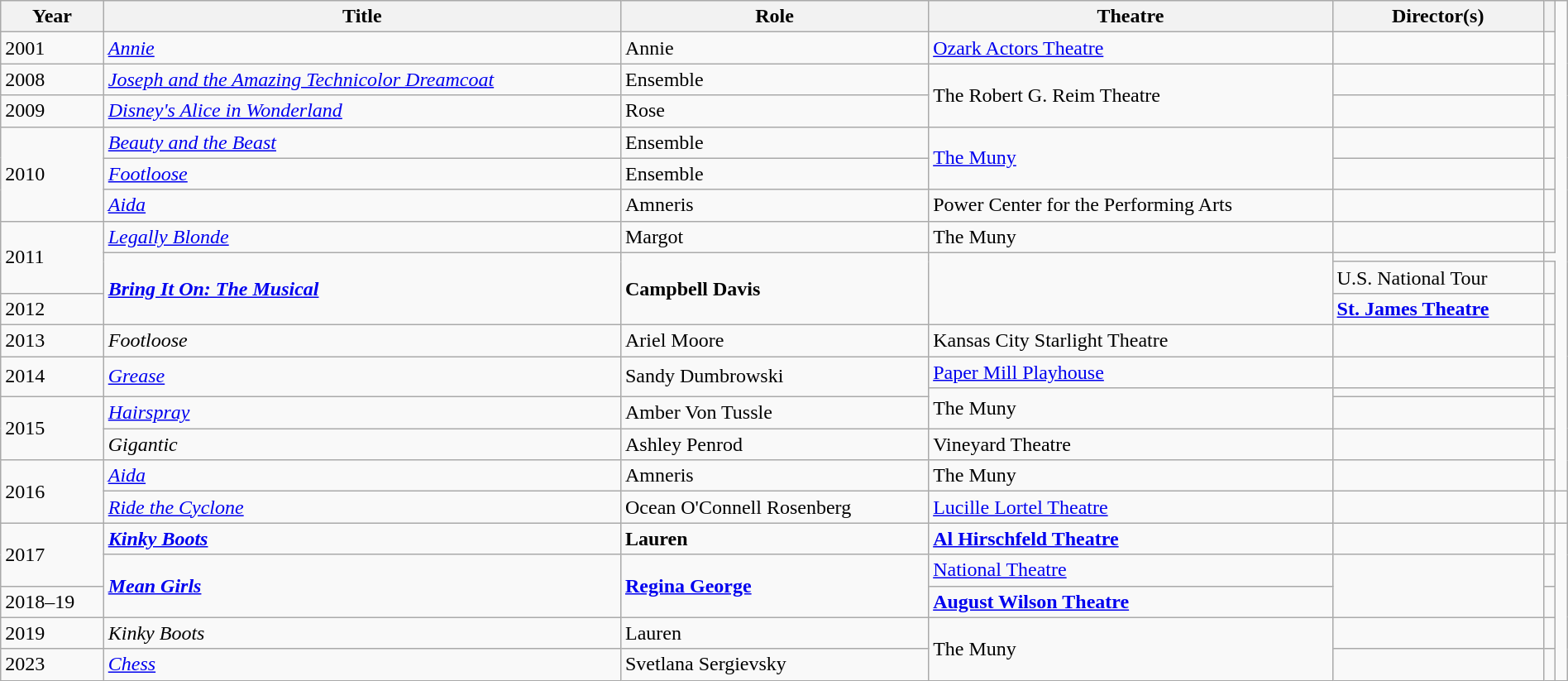<table class="wikitable sortable" style="width:100%;">
<tr>
<th>Year</th>
<th>Title</th>
<th>Role</th>
<th>Theatre</th>
<th>Director(s)</th>
<th></th>
</tr>
<tr>
<td>2001</td>
<td><em><a href='#'>Annie</a></em></td>
<td>Annie</td>
<td><a href='#'>Ozark Actors Theatre</a></td>
<td></td>
<td></td>
</tr>
<tr>
<td>2008</td>
<td><em><a href='#'>Joseph and the Amazing Technicolor Dreamcoat</a></em></td>
<td>Ensemble</td>
<td rowspan=2>The Robert G. Reim Theatre</td>
<td></td>
<td></td>
</tr>
<tr>
<td>2009</td>
<td><em><a href='#'>Disney's Alice in Wonderland</a></em></td>
<td>Rose</td>
<td></td>
<td></td>
</tr>
<tr>
<td rowspan=3>2010</td>
<td><em><a href='#'>Beauty and the Beast</a></em></td>
<td>Ensemble</td>
<td rowspan=2><a href='#'>The Muny</a></td>
<td></td>
<td></td>
</tr>
<tr>
<td><em><a href='#'>Footloose</a></em></td>
<td>Ensemble</td>
<td></td>
<td></td>
</tr>
<tr>
<td><em><a href='#'>Aida</a></em></td>
<td>Amneris</td>
<td>Power Center for the Performing Arts</td>
<td></td>
<td></td>
</tr>
<tr>
<td rowspan=3>2011</td>
<td><em><a href='#'>Legally Blonde</a></em></td>
<td>Margot</td>
<td>The Muny</td>
<td></td>
<td></td>
</tr>
<tr>
<td rowspan=3><strong> <em><a href='#'>Bring It On: The Musical</a></em> </strong></td>
<td rowspan=3><strong>Campbell Davis</strong></td>
<td rowspan=3></td>
<td></td>
</tr>
<tr>
<td>U.S. National Tour</td>
<td></td>
</tr>
<tr>
<td>2012</td>
<td><strong><a href='#'>St. James Theatre</a></strong></td>
<td></td>
</tr>
<tr>
<td>2013</td>
<td><em>Footloose</em></td>
<td>Ariel Moore</td>
<td>Kansas City Starlight Theatre</td>
<td></td>
<td></td>
</tr>
<tr>
<td rowspan=2>2014</td>
<td rowspan=2><em><a href='#'>Grease</a></em></td>
<td rowspan=2>Sandy Dumbrowski</td>
<td><a href='#'>Paper Mill Playhouse</a></td>
<td></td>
<td></td>
</tr>
<tr>
<td rowspan=2>The Muny</td>
<td></td>
<td></td>
</tr>
<tr>
<td rowspan=2>2015</td>
<td><em><a href='#'>Hairspray</a></em></td>
<td>Amber Von Tussle</td>
<td></td>
<td></td>
</tr>
<tr>
<td><em>Gigantic</em></td>
<td>Ashley Penrod</td>
<td>Vineyard Theatre</td>
<td></td>
<td></td>
</tr>
<tr>
<td rowspan=2>2016</td>
<td><em><a href='#'>Aida</a></em></td>
<td>Amneris</td>
<td>The Muny</td>
<td></td>
<td></td>
</tr>
<tr>
<td><em><a href='#'>Ride the Cyclone</a></em></td>
<td>Ocean O'Connell Rosenberg </td>
<td><a href='#'>Lucille Lortel Theatre</a></td>
<td></td>
<td></td>
<td></td>
</tr>
<tr>
<td rowspan=2>2017</td>
<td><strong> <em><a href='#'>Kinky Boots</a></em> </strong></td>
<td><strong>Lauren</strong> </td>
<td><strong><a href='#'>Al Hirschfeld Theatre</a></strong></td>
<td></td>
<td></td>
</tr>
<tr>
<td rowspan=2><strong> <em><a href='#'>Mean Girls</a></em> </strong></td>
<td rowspan=2><strong><a href='#'>Regina George</a></strong></td>
<td><a href='#'>National Theatre</a> </td>
<td rowspan=2></td>
<td></td>
</tr>
<tr>
<td>2018–19</td>
<td><strong><a href='#'>August Wilson Theatre</a></strong></td>
<td></td>
</tr>
<tr>
<td>2019</td>
<td><em>Kinky Boots</em></td>
<td>Lauren</td>
<td rowspan=2>The Muny</td>
<td></td>
<td></td>
</tr>
<tr>
<td>2023</td>
<td><em><a href='#'>Chess</a></em></td>
<td>Svetlana Sergievsky</td>
<td></td>
<td></td>
</tr>
</table>
